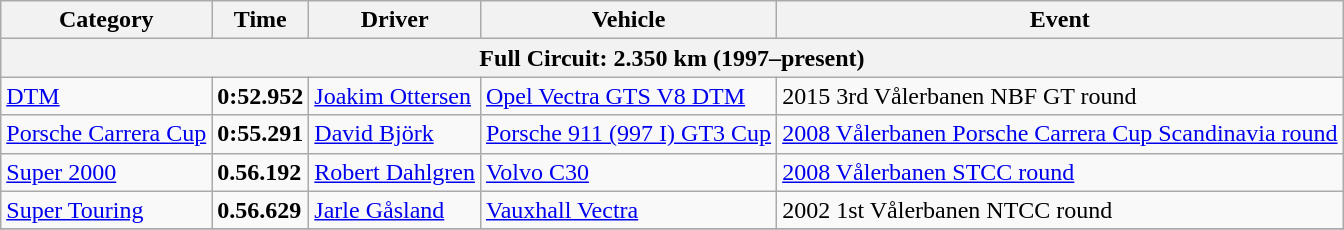<table class="wikitable">
<tr>
<th>Category</th>
<th>Time</th>
<th>Driver</th>
<th>Vehicle</th>
<th>Event</th>
</tr>
<tr>
<th colspan=5>Full Circuit: 2.350 km (1997–present)</th>
</tr>
<tr>
<td><a href='#'>DTM</a></td>
<td><strong>0:52.952</strong></td>
<td><a href='#'>Joakim Ottersen</a></td>
<td><a href='#'>Opel Vectra GTS V8 DTM</a></td>
<td>2015 3rd Vålerbanen NBF GT round</td>
</tr>
<tr>
<td><a href='#'>Porsche Carrera Cup</a></td>
<td><strong>0:55.291</strong></td>
<td><a href='#'>David Björk</a></td>
<td><a href='#'>Porsche 911 (997 I) GT3 Cup</a></td>
<td><a href='#'>2008 Vålerbanen Porsche Carrera Cup Scandinavia round</a></td>
</tr>
<tr>
<td><a href='#'>Super 2000</a></td>
<td><strong>0.56.192</strong></td>
<td><a href='#'>Robert Dahlgren</a></td>
<td><a href='#'>Volvo C30</a></td>
<td><a href='#'>2008 Vålerbanen STCC round</a></td>
</tr>
<tr>
<td><a href='#'>Super Touring</a></td>
<td><strong>0.56.629</strong></td>
<td><a href='#'>Jarle Gåsland</a></td>
<td><a href='#'>Vauxhall Vectra</a></td>
<td>2002 1st Vålerbanen NTCC round</td>
</tr>
<tr>
</tr>
</table>
